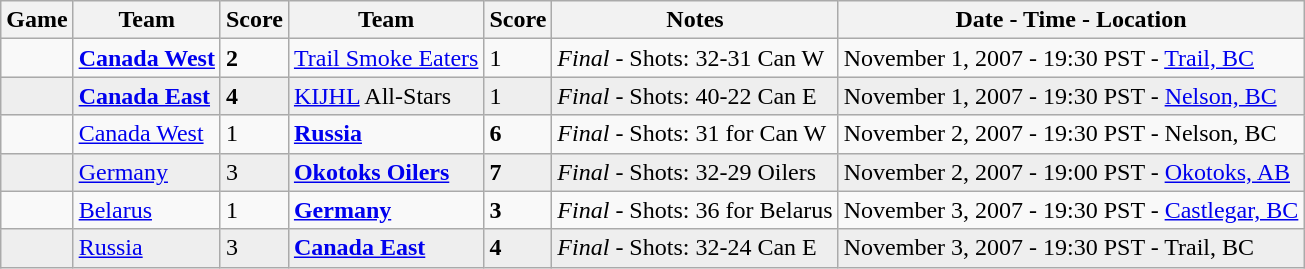<table class="wikitable">
<tr>
<th>Game</th>
<th>Team</th>
<th>Score</th>
<th>Team</th>
<th>Score</th>
<th>Notes</th>
<th>Date - Time - Location</th>
</tr>
<tr>
<td></td>
<td><strong><a href='#'>Canada West</a></strong></td>
<td><strong>2</strong></td>
<td><a href='#'>Trail Smoke Eaters</a></td>
<td>1</td>
<td><em>Final</em> - Shots: 32-31 Can W</td>
<td>November 1, 2007 - 19:30 PST - <a href='#'>Trail, BC</a></td>
</tr>
<tr style="background:#eee">
<td></td>
<td><strong><a href='#'>Canada East</a></strong></td>
<td><strong>4</strong></td>
<td><a href='#'>KIJHL</a> All-Stars</td>
<td>1</td>
<td><em>Final</em> - Shots: 40-22 Can E</td>
<td>November 1, 2007 - 19:30 PST - <a href='#'>Nelson, BC</a></td>
</tr>
<tr>
<td></td>
<td><a href='#'>Canada West</a></td>
<td>1</td>
<td><strong><a href='#'>Russia</a></strong></td>
<td><strong>6</strong></td>
<td><em>Final</em> - Shots: 31 for Can W</td>
<td>November 2, 2007 - 19:30 PST - Nelson, BC</td>
</tr>
<tr style="background:#eee">
<td></td>
<td><a href='#'>Germany</a></td>
<td>3</td>
<td><strong><a href='#'>Okotoks Oilers</a></strong></td>
<td><strong>7</strong></td>
<td><em>Final</em> - Shots: 32-29 Oilers</td>
<td>November 2, 2007 - 19:00 PST - <a href='#'>Okotoks, AB</a></td>
</tr>
<tr>
<td></td>
<td><a href='#'>Belarus</a></td>
<td>1</td>
<td><strong><a href='#'>Germany</a></strong></td>
<td><strong>3</strong></td>
<td><em>Final</em> - Shots: 36 for Belarus</td>
<td>November 3, 2007 - 19:30 PST - <a href='#'>Castlegar, BC</a></td>
</tr>
<tr style="background:#eee">
<td></td>
<td><a href='#'>Russia</a></td>
<td>3</td>
<td><strong><a href='#'>Canada East</a></strong></td>
<td><strong>4</strong></td>
<td><em>Final</em> - Shots: 32-24 Can E</td>
<td>November 3, 2007 - 19:30 PST - Trail, BC</td>
</tr>
</table>
